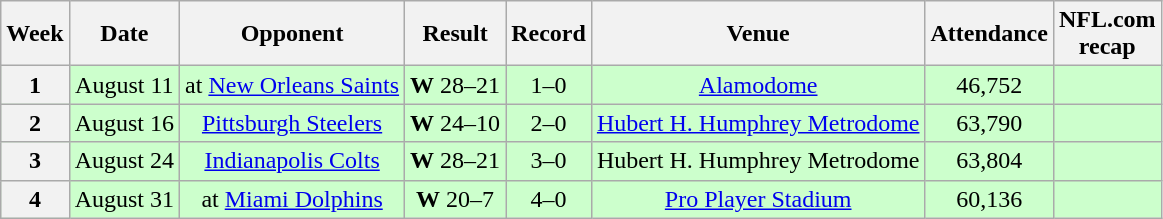<table class="wikitable" style="text-align:center">
<tr>
<th>Week</th>
<th>Date</th>
<th>Opponent</th>
<th>Result</th>
<th>Record</th>
<th>Venue</th>
<th>Attendance</th>
<th>NFL.com<br>recap</th>
</tr>
<tr style="background:#cfc">
<th>1</th>
<td>August 11</td>
<td>at <a href='#'>New Orleans Saints</a></td>
<td><strong>W</strong> 28–21</td>
<td>1–0</td>
<td><a href='#'>Alamodome</a> </td>
<td>46,752</td>
<td></td>
</tr>
<tr style="background:#cfc">
<th>2</th>
<td>August 16</td>
<td><a href='#'>Pittsburgh Steelers</a></td>
<td><strong>W</strong> 24–10</td>
<td>2–0</td>
<td><a href='#'>Hubert H. Humphrey Metrodome</a></td>
<td>63,790</td>
<td></td>
</tr>
<tr style="background:#cfc">
<th>3</th>
<td>August 24</td>
<td><a href='#'>Indianapolis Colts</a></td>
<td><strong>W</strong> 28–21</td>
<td>3–0</td>
<td>Hubert H. Humphrey Metrodome</td>
<td>63,804</td>
<td></td>
</tr>
<tr style="background:#cfc">
<th>4</th>
<td>August 31</td>
<td>at <a href='#'>Miami Dolphins</a></td>
<td><strong>W</strong> 20–7</td>
<td>4–0</td>
<td><a href='#'>Pro Player Stadium</a></td>
<td>60,136</td>
<td></td>
</tr>
</table>
